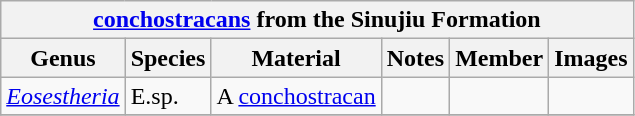<table class="wikitable">
<tr>
<th colspan="6"><strong><a href='#'>conchostracans</a> from the Sinujiu Formation</strong></th>
</tr>
<tr>
<th>Genus</th>
<th>Species</th>
<th>Material</th>
<th>Notes</th>
<th>Member</th>
<th>Images</th>
</tr>
<tr>
<td><em><a href='#'>Eosestheria</a></em></td>
<td>E.sp.</td>
<td>A <a href='#'>conchostracan</a></td>
<td></td>
<td></td>
<td></td>
</tr>
<tr>
</tr>
</table>
